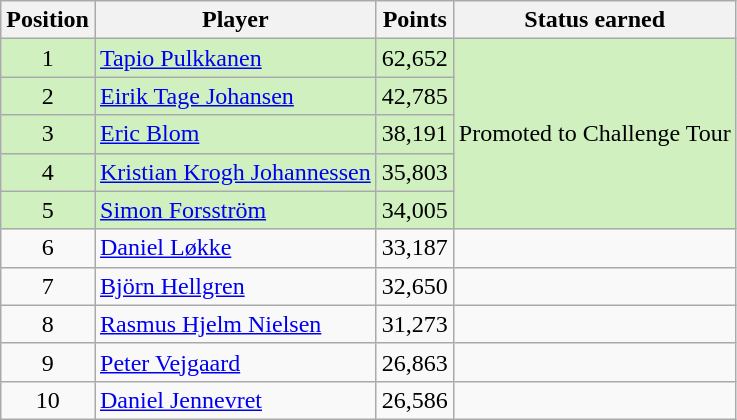<table class=wikitable>
<tr>
<th>Position</th>
<th>Player</th>
<th>Points</th>
<th>Status earned</th>
</tr>
<tr style="background:#D0F0C0;">
<td align=center>1</td>
<td> <a href='#'>Tapio Pulkkanen</a></td>
<td align=center>62,652</td>
<td rowspan=5>Promoted to Challenge Tour</td>
</tr>
<tr style="background:#D0F0C0;">
<td align=center>2</td>
<td> <a href='#'>Eirik Tage Johansen</a></td>
<td align=center>42,785</td>
</tr>
<tr style="background:#D0F0C0;">
<td align=center>3</td>
<td> <a href='#'>Eric Blom</a></td>
<td align=center>38,191</td>
</tr>
<tr style="background:#D0F0C0;">
<td align=center>4</td>
<td> <a href='#'>Kristian Krogh Johannessen</a></td>
<td align=center>35,803</td>
</tr>
<tr style="background:#D0F0C0;">
<td align=center>5</td>
<td> <a href='#'>Simon Forsström</a></td>
<td align=center>34,005</td>
</tr>
<tr>
<td align=center>6</td>
<td> <a href='#'>Daniel Løkke</a></td>
<td align=center>33,187</td>
<td></td>
</tr>
<tr>
<td align=center>7</td>
<td> <a href='#'>Björn Hellgren</a></td>
<td align=center>32,650</td>
<td></td>
</tr>
<tr>
<td align=center>8</td>
<td> <a href='#'>Rasmus Hjelm Nielsen</a></td>
<td align=center>31,273</td>
<td></td>
</tr>
<tr>
<td align=center>9</td>
<td> <a href='#'>Peter Vejgaard</a></td>
<td align=center>26,863</td>
<td></td>
</tr>
<tr>
<td align=center>10</td>
<td> <a href='#'>Daniel Jennevret</a></td>
<td align=center>26,586</td>
<td></td>
</tr>
</table>
